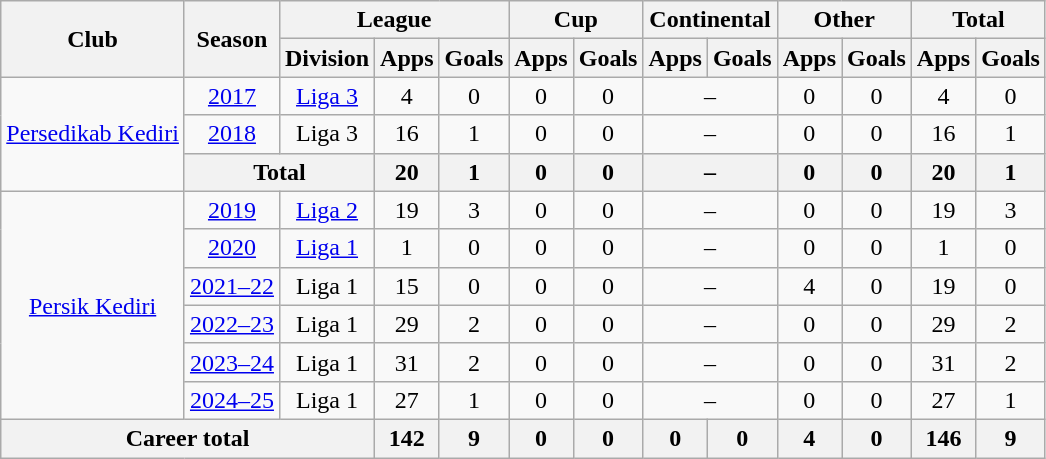<table class="wikitable" style="text-align:center">
<tr>
<th rowspan="2">Club</th>
<th rowspan="2">Season</th>
<th colspan="3">League</th>
<th colspan="2">Cup</th>
<th colspan="2">Continental</th>
<th colspan="2">Other</th>
<th colspan="2">Total</th>
</tr>
<tr>
<th>Division</th>
<th>Apps</th>
<th>Goals</th>
<th>Apps</th>
<th>Goals</th>
<th>Apps</th>
<th>Goals</th>
<th>Apps</th>
<th>Goals</th>
<th>Apps</th>
<th>Goals</th>
</tr>
<tr>
<td rowspan="3" valign="center"><a href='#'>Persedikab Kediri</a></td>
<td><a href='#'>2017</a></td>
<td rowspan="1" valign="center"><a href='#'>Liga 3</a></td>
<td>4</td>
<td>0</td>
<td>0</td>
<td>0</td>
<td colspan="2">–</td>
<td>0</td>
<td>0</td>
<td>4</td>
<td>0</td>
</tr>
<tr>
<td><a href='#'>2018</a></td>
<td rowspan="1" valign="center">Liga 3</td>
<td>16</td>
<td>1</td>
<td>0</td>
<td>0</td>
<td colspan="2">–</td>
<td>0</td>
<td>0</td>
<td>16</td>
<td>1</td>
</tr>
<tr>
<th colspan="2">Total</th>
<th>20</th>
<th>1</th>
<th>0</th>
<th>0</th>
<th colspan="2">–</th>
<th>0</th>
<th>0</th>
<th>20</th>
<th>1</th>
</tr>
<tr>
<td rowspan="6" valign="center"><a href='#'>Persik Kediri</a></td>
<td><a href='#'>2019</a></td>
<td><a href='#'>Liga 2</a></td>
<td>19</td>
<td>3</td>
<td>0</td>
<td>0</td>
<td colspan="2">–</td>
<td>0</td>
<td>0</td>
<td>19</td>
<td>3</td>
</tr>
<tr>
<td><a href='#'>2020</a></td>
<td><a href='#'>Liga 1</a></td>
<td>1</td>
<td>0</td>
<td>0</td>
<td>0</td>
<td colspan="2">–</td>
<td>0</td>
<td>0</td>
<td>1</td>
<td>0</td>
</tr>
<tr>
<td><a href='#'>2021–22</a></td>
<td>Liga 1</td>
<td>15</td>
<td>0</td>
<td>0</td>
<td>0</td>
<td colspan="2">–</td>
<td>4</td>
<td>0</td>
<td>19</td>
<td>0</td>
</tr>
<tr>
<td><a href='#'>2022–23</a></td>
<td>Liga 1</td>
<td>29</td>
<td>2</td>
<td>0</td>
<td>0</td>
<td colspan="2">–</td>
<td>0</td>
<td>0</td>
<td>29</td>
<td>2</td>
</tr>
<tr>
<td><a href='#'>2023–24</a></td>
<td rowspan="1">Liga 1</td>
<td>31</td>
<td>2</td>
<td>0</td>
<td>0</td>
<td colspan="2">–</td>
<td>0</td>
<td>0</td>
<td>31</td>
<td>2</td>
</tr>
<tr>
<td><a href='#'>2024–25</a></td>
<td>Liga 1</td>
<td>27</td>
<td>1</td>
<td>0</td>
<td>0</td>
<td colspan="2">–</td>
<td>0</td>
<td>0</td>
<td>27</td>
<td>1</td>
</tr>
<tr>
<th colspan="3">Career total</th>
<th>142</th>
<th>9</th>
<th>0</th>
<th>0</th>
<th>0</th>
<th>0</th>
<th>4</th>
<th>0</th>
<th>146</th>
<th>9</th>
</tr>
</table>
